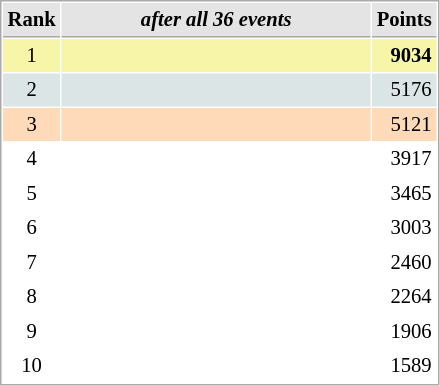<table cellspacing="1" cellpadding="3" style="border:1px solid #AAAAAA; font-size:86%;">
<tr bgcolor="#E4E4E4">
<th style="border-bottom:1px solid #AAAAAA" width=10>Rank</th>
<th style="border-bottom:1px solid #AAAAAA" width=200><em>after all 36 events</em></th>
<th style="border-bottom:1px solid #AAAAAA" width=20 align=right>Points</th>
</tr>
<tr style="background:#f7f6a8;">
<td align=center>1</td>
<td><strong></strong></td>
<td align=right><strong>9034</strong></td>
</tr>
<tr style="background:#dce5e5;">
<td align=center>2</td>
<td></td>
<td align=right>5176</td>
</tr>
<tr style="background:#ffdab9;">
<td align=center>3</td>
<td></td>
<td align=right>5121</td>
</tr>
<tr>
<td align=center>4</td>
<td></td>
<td align=right>3917</td>
</tr>
<tr>
<td align=center>5</td>
<td></td>
<td align=right>3465</td>
</tr>
<tr>
<td align=center>6</td>
<td></td>
<td align=right>3003</td>
</tr>
<tr>
<td align=center>7</td>
<td>  </td>
<td align=right>2460</td>
</tr>
<tr>
<td align=center>8</td>
<td></td>
<td align=right>2264</td>
</tr>
<tr>
<td align=center>9</td>
<td></td>
<td align=right>1906</td>
</tr>
<tr>
<td align=center>10</td>
<td></td>
<td align=right>1589</td>
</tr>
</table>
